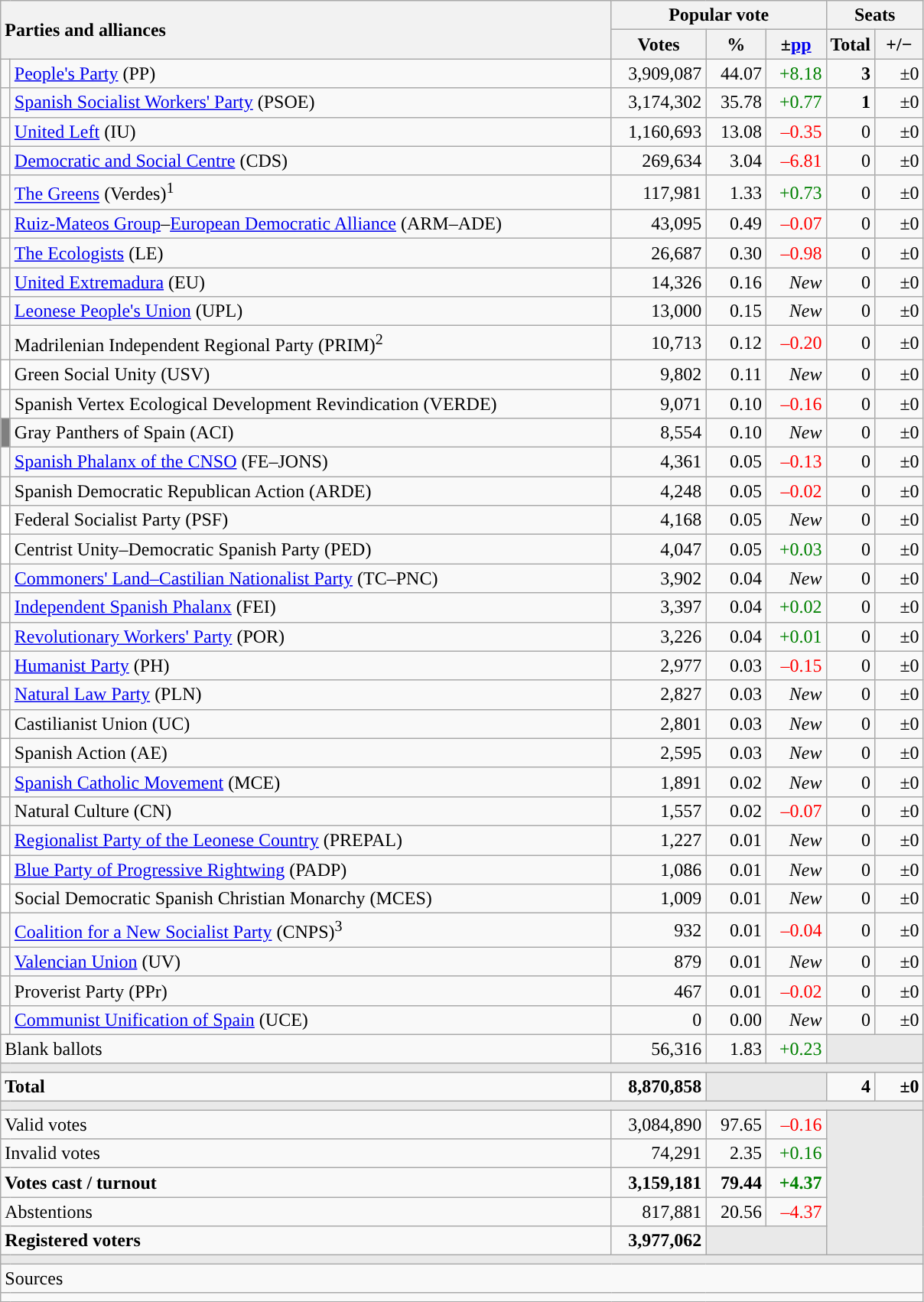<table class="wikitable" style="text-align:right;">
<tr>
<th style="text-align:left;" rowspan="2" colspan="2" width="525">Parties and alliances</th>
<th colspan="3">Popular vote</th>
<th colspan="2">Seats</th>
</tr>
<tr>
<th width="75">Votes</th>
<th width="45">%</th>
<th width="45">±<a href='#'>pp</a></th>
<th width="35">Total</th>
<th width="35">+/−</th>
</tr>
<tr>
<td width="1" style="color:inherit;background:"></td>
<td align="left"><a href='#'>People's Party</a> (PP)</td>
<td>3,909,087</td>
<td>44.07</td>
<td style="color:green;">+8.18</td>
<td><strong>3</strong></td>
<td>±0</td>
</tr>
<tr>
<td style="color:inherit;background:"></td>
<td align="left"><a href='#'>Spanish Socialist Workers' Party</a> (PSOE)</td>
<td>3,174,302</td>
<td>35.78</td>
<td style="color:green;">+0.77</td>
<td><strong>1</strong></td>
<td>±0</td>
</tr>
<tr>
<td style="color:inherit;background:"></td>
<td align="left"><a href='#'>United Left</a> (IU)</td>
<td>1,160,693</td>
<td>13.08</td>
<td style="color:red;">–0.35</td>
<td>0</td>
<td>±0</td>
</tr>
<tr>
<td style="color:inherit;background:"></td>
<td align="left"><a href='#'>Democratic and Social Centre</a> (CDS)</td>
<td>269,634</td>
<td>3.04</td>
<td style="color:red;">–6.81</td>
<td>0</td>
<td>±0</td>
</tr>
<tr>
<td style="color:inherit;background:"></td>
<td align="left"><a href='#'>The Greens</a> (Verdes)<sup>1</sup></td>
<td>117,981</td>
<td>1.33</td>
<td style="color:green;">+0.73</td>
<td>0</td>
<td>±0</td>
</tr>
<tr>
<td style="color:inherit;background:"></td>
<td align="left"><a href='#'>Ruiz-Mateos Group</a>–<a href='#'>European Democratic Alliance</a> (ARM–ADE)</td>
<td>43,095</td>
<td>0.49</td>
<td style="color:red;">–0.07</td>
<td>0</td>
<td>±0</td>
</tr>
<tr>
<td style="color:inherit;background:"></td>
<td align="left"><a href='#'>The Ecologists</a> (LE)</td>
<td>26,687</td>
<td>0.30</td>
<td style="color:red;">–0.98</td>
<td>0</td>
<td>±0</td>
</tr>
<tr>
<td style="color:inherit;background:"></td>
<td align="left"><a href='#'>United Extremadura</a> (EU)</td>
<td>14,326</td>
<td>0.16</td>
<td><em>New</em></td>
<td>0</td>
<td>±0</td>
</tr>
<tr>
<td style="color:inherit;background:"></td>
<td align="left"><a href='#'>Leonese People's Union</a> (UPL)</td>
<td>13,000</td>
<td>0.15</td>
<td><em>New</em></td>
<td>0</td>
<td>±0</td>
</tr>
<tr>
<td style="color:inherit;background:"></td>
<td align="left">Madrilenian Independent Regional Party (PRIM)<sup>2</sup></td>
<td>10,713</td>
<td>0.12</td>
<td style="color:red;">–0.20</td>
<td>0</td>
<td>±0</td>
</tr>
<tr>
<td bgcolor="white"></td>
<td align="left">Green Social Unity (USV)</td>
<td>9,802</td>
<td>0.11</td>
<td><em>New</em></td>
<td>0</td>
<td>±0</td>
</tr>
<tr>
<td style="color:inherit;background:"></td>
<td align="left">Spanish Vertex Ecological Development Revindication (VERDE)</td>
<td>9,071</td>
<td>0.10</td>
<td style="color:red;">–0.16</td>
<td>0</td>
<td>±0</td>
</tr>
<tr>
<td bgcolor="gray"></td>
<td align="left">Gray Panthers of Spain (ACI)</td>
<td>8,554</td>
<td>0.10</td>
<td><em>New</em></td>
<td>0</td>
<td>±0</td>
</tr>
<tr>
<td style="color:inherit;background:"></td>
<td align="left"><a href='#'>Spanish Phalanx of the CNSO</a> (FE–JONS)</td>
<td>4,361</td>
<td>0.05</td>
<td style="color:red;">–0.13</td>
<td>0</td>
<td>±0</td>
</tr>
<tr>
<td style="color:inherit;background:"></td>
<td align="left">Spanish Democratic Republican Action (ARDE)</td>
<td>4,248</td>
<td>0.05</td>
<td style="color:red;">–0.02</td>
<td>0</td>
<td>±0</td>
</tr>
<tr>
<td bgcolor="white"></td>
<td align="left">Federal Socialist Party (PSF)</td>
<td>4,168</td>
<td>0.05</td>
<td><em>New</em></td>
<td>0</td>
<td>±0</td>
</tr>
<tr>
<td bgcolor="white"></td>
<td align="left">Centrist Unity–Democratic Spanish Party (PED)</td>
<td>4,047</td>
<td>0.05</td>
<td style="color:green;">+0.03</td>
<td>0</td>
<td>±0</td>
</tr>
<tr>
<td style="color:inherit;background:"></td>
<td align="left"><a href='#'>Commoners' Land–Castilian Nationalist Party</a> (TC–PNC)</td>
<td>3,902</td>
<td>0.04</td>
<td><em>New</em></td>
<td>0</td>
<td>±0</td>
</tr>
<tr>
<td style="color:inherit;background:"></td>
<td align="left"><a href='#'>Independent Spanish Phalanx</a> (FEI)</td>
<td>3,397</td>
<td>0.04</td>
<td style="color:green;">+0.02</td>
<td>0</td>
<td>±0</td>
</tr>
<tr>
<td style="color:inherit;background:"></td>
<td align="left"><a href='#'>Revolutionary Workers' Party</a> (POR)</td>
<td>3,226</td>
<td>0.04</td>
<td style="color:green;">+0.01</td>
<td>0</td>
<td>±0</td>
</tr>
<tr>
<td style="color:inherit;background:"></td>
<td align="left"><a href='#'>Humanist Party</a> (PH)</td>
<td>2,977</td>
<td>0.03</td>
<td style="color:red;">–0.15</td>
<td>0</td>
<td>±0</td>
</tr>
<tr>
<td style="color:inherit;background:"></td>
<td align="left"><a href='#'>Natural Law Party</a> (PLN)</td>
<td>2,827</td>
<td>0.03</td>
<td><em>New</em></td>
<td>0</td>
<td>±0</td>
</tr>
<tr>
<td style="color:inherit;background:"></td>
<td align="left">Castilianist Union (UC)</td>
<td>2,801</td>
<td>0.03</td>
<td><em>New</em></td>
<td>0</td>
<td>±0</td>
</tr>
<tr>
<td bgcolor="white"></td>
<td align="left">Spanish Action (AE)</td>
<td>2,595</td>
<td>0.03</td>
<td><em>New</em></td>
<td>0</td>
<td>±0</td>
</tr>
<tr>
<td style="color:inherit;background:"></td>
<td align="left"><a href='#'>Spanish Catholic Movement</a> (MCE)</td>
<td>1,891</td>
<td>0.02</td>
<td><em>New</em></td>
<td>0</td>
<td>±0</td>
</tr>
<tr>
<td style="color:inherit;background:"></td>
<td align="left">Natural Culture (CN)</td>
<td>1,557</td>
<td>0.02</td>
<td style="color:red;">–0.07</td>
<td>0</td>
<td>±0</td>
</tr>
<tr>
<td style="color:inherit;background:"></td>
<td align="left"><a href='#'>Regionalist Party of the Leonese Country</a> (PREPAL)</td>
<td>1,227</td>
<td>0.01</td>
<td><em>New</em></td>
<td>0</td>
<td>±0</td>
</tr>
<tr>
<td bgcolor="white"></td>
<td align="left"><a href='#'>Blue Party of Progressive Rightwing</a> (PADP)</td>
<td>1,086</td>
<td>0.01</td>
<td><em>New</em></td>
<td>0</td>
<td>±0</td>
</tr>
<tr>
<td bgcolor="white"></td>
<td align="left">Social Democratic Spanish Christian Monarchy (MCES)</td>
<td>1,009</td>
<td>0.01</td>
<td><em>New</em></td>
<td>0</td>
<td>±0</td>
</tr>
<tr>
<td style="color:inherit;background:"></td>
<td align="left"><a href='#'>Coalition for a New Socialist Party</a> (CNPS)<sup>3</sup></td>
<td>932</td>
<td>0.01</td>
<td style="color:red;">–0.04</td>
<td>0</td>
<td>±0</td>
</tr>
<tr>
<td style="color:inherit;background:"></td>
<td align="left"><a href='#'>Valencian Union</a> (UV)</td>
<td>879</td>
<td>0.01</td>
<td><em>New</em></td>
<td>0</td>
<td>±0</td>
</tr>
<tr>
<td style="color:inherit;background:"></td>
<td align="left">Proverist Party (PPr)</td>
<td>467</td>
<td>0.01</td>
<td style="color:red;">–0.02</td>
<td>0</td>
<td>±0</td>
</tr>
<tr>
<td style="color:inherit;background:"></td>
<td align="left"><a href='#'>Communist Unification of Spain</a> (UCE)</td>
<td>0</td>
<td>0.00</td>
<td><em>New</em></td>
<td>0</td>
<td>±0</td>
</tr>
<tr>
<td align="left" colspan="2">Blank ballots</td>
<td>56,316</td>
<td>1.83</td>
<td style="color:green;">+0.23</td>
<td bgcolor="#E9E9E9" colspan="2"></td>
</tr>
<tr>
<td colspan="7" bgcolor="#E9E9E9"></td>
</tr>
<tr style="font-weight:bold;">
<td align="left" colspan="2">Total</td>
<td>8,870,858</td>
<td bgcolor="#E9E9E9" colspan="2"></td>
<td>4</td>
<td>±0</td>
</tr>
<tr>
<td colspan="7" bgcolor="#E9E9E9"></td>
</tr>
<tr>
<td align="left" colspan="2">Valid votes</td>
<td>3,084,890</td>
<td>97.65</td>
<td style="color:red;">–0.16</td>
<td bgcolor="#E9E9E9" colspan="2" rowspan="5"></td>
</tr>
<tr>
<td align="left" colspan="2">Invalid votes</td>
<td>74,291</td>
<td>2.35</td>
<td style="color:green;">+0.16</td>
</tr>
<tr style="font-weight:bold;">
<td align="left" colspan="2">Votes cast / turnout</td>
<td>3,159,181</td>
<td>79.44</td>
<td style="color:green;">+4.37</td>
</tr>
<tr>
<td align="left" colspan="2">Abstentions</td>
<td>817,881</td>
<td>20.56</td>
<td style="color:red;">–4.37</td>
</tr>
<tr style="font-weight:bold;">
<td align="left" colspan="2">Registered voters</td>
<td>3,977,062</td>
<td bgcolor="#E9E9E9" colspan="2"></td>
</tr>
<tr>
<td colspan="7" bgcolor="#E9E9E9"></td>
</tr>
<tr>
<td align="left" colspan="7">Sources</td>
</tr>
<tr>
<td colspan="7" style="text-align:left; max-width:790px;"></td>
</tr>
</table>
